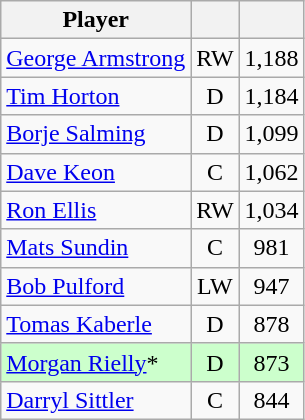<table class="wikitable" style="text-align:center;">
<tr>
<th>Player</th>
<th></th>
<th></th>
</tr>
<tr>
<td style="text-align:left;"><a href='#'>George Armstrong</a></td>
<td>RW</td>
<td>1,188</td>
</tr>
<tr>
<td style="text-align:left;"><a href='#'>Tim Horton</a></td>
<td>D</td>
<td>1,184</td>
</tr>
<tr>
<td style="text-align:left;"><a href='#'>Borje Salming</a></td>
<td>D</td>
<td>1,099</td>
</tr>
<tr>
<td style="text-align:left;"><a href='#'>Dave Keon</a></td>
<td>C</td>
<td>1,062</td>
</tr>
<tr>
<td style="text-align:left;"><a href='#'>Ron Ellis</a></td>
<td>RW</td>
<td>1,034</td>
</tr>
<tr>
<td style="text-align:left;"><a href='#'>Mats Sundin</a></td>
<td>C</td>
<td>981</td>
</tr>
<tr>
<td style="text-align:left;"><a href='#'>Bob Pulford</a></td>
<td>LW</td>
<td>947</td>
</tr>
<tr>
<td style="text-align:left;"><a href='#'>Tomas Kaberle</a></td>
<td>D</td>
<td>878</td>
</tr>
<tr style="background:#CCFFCC">
<td style="text-align:left;"><a href='#'>Morgan Rielly</a>*</td>
<td>D</td>
<td>873</td>
</tr>
<tr>
<td style="text-align:left;"><a href='#'>Darryl Sittler</a></td>
<td>C</td>
<td>844</td>
</tr>
</table>
